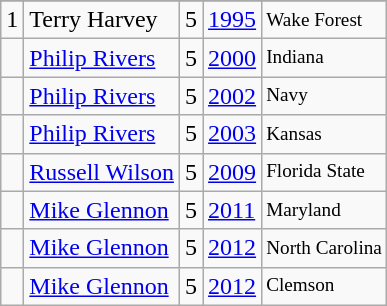<table class="wikitable">
<tr>
</tr>
<tr>
<td>1</td>
<td>Terry Harvey</td>
<td>5</td>
<td><a href='#'>1995</a></td>
<td style="font-size:80%;">Wake Forest</td>
</tr>
<tr>
<td></td>
<td><a href='#'>Philip Rivers</a></td>
<td>5</td>
<td><a href='#'>2000</a></td>
<td style="font-size:80%;">Indiana</td>
</tr>
<tr>
<td></td>
<td><a href='#'>Philip Rivers</a></td>
<td>5</td>
<td><a href='#'>2002</a></td>
<td style="font-size:80%;">Navy</td>
</tr>
<tr>
<td></td>
<td><a href='#'>Philip Rivers</a></td>
<td>5</td>
<td><a href='#'>2003</a></td>
<td style="font-size:80%;">Kansas</td>
</tr>
<tr>
<td></td>
<td><a href='#'>Russell Wilson</a></td>
<td>5</td>
<td><a href='#'>2009</a></td>
<td style="font-size:80%;">Florida State</td>
</tr>
<tr>
<td></td>
<td><a href='#'>Mike Glennon</a></td>
<td>5</td>
<td><a href='#'>2011</a></td>
<td style="font-size:80%;">Maryland</td>
</tr>
<tr>
<td></td>
<td><a href='#'>Mike Glennon</a></td>
<td>5</td>
<td><a href='#'>2012</a></td>
<td style="font-size:80%;">North Carolina</td>
</tr>
<tr>
<td></td>
<td><a href='#'>Mike Glennon</a></td>
<td>5</td>
<td><a href='#'>2012</a></td>
<td style="font-size:80%;">Clemson</td>
</tr>
</table>
